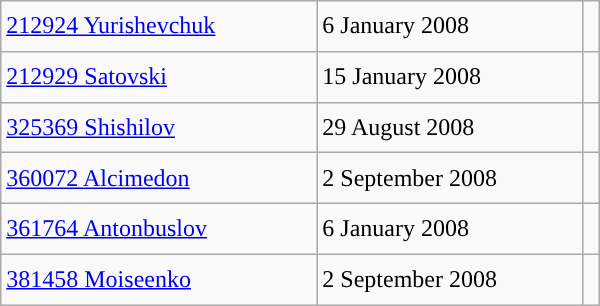<table class="wikitable" style="float: left; width: 25em; margin-right: 1em; line-height: 1.65em !important; height:200px">
<tr>
<td><a href='#'>212924 Yurishevchuk</a></td>
<td>6 January 2008</td>
<td></td>
</tr>
<tr>
<td><a href='#'>212929 Satovski</a></td>
<td>15 January 2008</td>
<td></td>
</tr>
<tr>
<td><a href='#'>325369 Shishilov</a></td>
<td>29 August 2008</td>
<td></td>
</tr>
<tr>
<td><a href='#'>360072 Alcimedon</a></td>
<td>2 September 2008</td>
<td></td>
</tr>
<tr>
<td><a href='#'>361764 Antonbuslov</a></td>
<td>6 January 2008</td>
<td></td>
</tr>
<tr>
<td><a href='#'>381458 Moiseenko</a></td>
<td>2 September 2008</td>
<td></td>
</tr>
</table>
